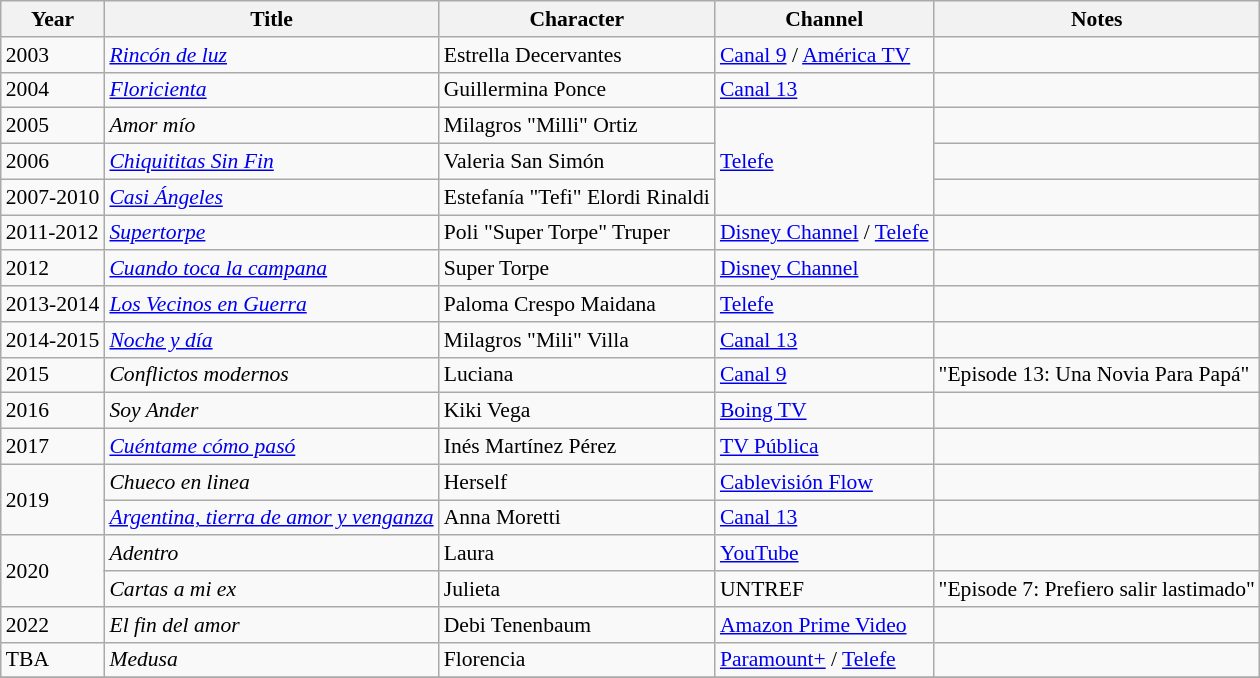<table class="wikitable" style="font-size: 90%;">
<tr>
<th>Year</th>
<th>Title</th>
<th>Character</th>
<th>Channel</th>
<th>Notes</th>
</tr>
<tr>
<td>2003</td>
<td><em><a href='#'>Rincón de luz</a></em></td>
<td>Estrella Decervantes</td>
<td><a href='#'>Canal 9</a> / <a href='#'>América TV</a></td>
<td></td>
</tr>
<tr>
<td>2004</td>
<td><em><a href='#'>Floricienta</a></em></td>
<td>Guillermina Ponce</td>
<td><a href='#'>Canal 13</a></td>
<td></td>
</tr>
<tr>
<td>2005</td>
<td><em>Amor mío</em></td>
<td>Milagros "Milli" Ortiz</td>
<td rowspan="3"><a href='#'>Telefe</a></td>
<td></td>
</tr>
<tr>
<td>2006</td>
<td><em><a href='#'>Chiquititas Sin Fin</a></em></td>
<td>Valeria San Simón</td>
<td></td>
</tr>
<tr>
<td>2007-2010</td>
<td><em><a href='#'>Casi Ángeles</a></em></td>
<td>Estefanía "Tefi" Elordi Rinaldi</td>
<td></td>
</tr>
<tr>
<td>2011-2012</td>
<td><em><a href='#'>Supertorpe</a></em></td>
<td>Poli "Super Torpe" Truper</td>
<td><a href='#'>Disney Channel</a> / <a href='#'>Telefe</a></td>
<td></td>
</tr>
<tr>
<td>2012</td>
<td><em><a href='#'>Cuando toca la campana</a></em></td>
<td>Super Torpe</td>
<td><a href='#'>Disney Channel</a></td>
<td></td>
</tr>
<tr>
<td>2013-2014</td>
<td><em><a href='#'>Los Vecinos en Guerra</a></em></td>
<td>Paloma Crespo Maidana</td>
<td><a href='#'>Telefe</a></td>
<td></td>
</tr>
<tr>
<td>2014-2015</td>
<td><em><a href='#'>Noche y día</a></em></td>
<td>Milagros "Mili" Villa</td>
<td><a href='#'>Canal 13</a></td>
<td></td>
</tr>
<tr>
<td>2015</td>
<td><em>Conflictos modernos</em></td>
<td>Luciana</td>
<td><a href='#'>Canal 9</a></td>
<td>"Episode 13: Una Novia Para Papá"</td>
</tr>
<tr>
<td>2016</td>
<td><em>Soy Ander</em></td>
<td>Kiki Vega</td>
<td><a href='#'>Boing TV</a></td>
<td></td>
</tr>
<tr>
<td>2017</td>
<td><a href='#'><em>Cuéntame cómo pasó</em></a></td>
<td>Inés Martínez Pérez</td>
<td><a href='#'>TV Pública</a></td>
<td></td>
</tr>
<tr>
<td rowspan="2">2019</td>
<td><em>Chueco en linea</em></td>
<td>Herself</td>
<td><a href='#'>Cablevisión Flow</a></td>
<td></td>
</tr>
<tr>
<td><em><a href='#'>Argentina, tierra de amor y venganza</a></em></td>
<td>Anna Moretti</td>
<td><a href='#'>Canal 13</a></td>
<td></td>
</tr>
<tr>
<td rowspan="2">2020</td>
<td><em>Adentro</em></td>
<td>Laura</td>
<td><a href='#'>YouTube</a></td>
<td></td>
</tr>
<tr>
<td><em>Cartas a mi ex</em></td>
<td>Julieta</td>
<td>UNTREF</td>
<td>"Episode 7: Prefiero salir lastimado"</td>
</tr>
<tr>
<td>2022</td>
<td><em>El fin del amor</em></td>
<td>Debi Tenenbaum</td>
<td><a href='#'>Amazon Prime Video</a></td>
<td></td>
</tr>
<tr>
<td>TBA</td>
<td><em>Medusa</em></td>
<td>Florencia</td>
<td><a href='#'>Paramount+</a> / <a href='#'>Telefe</a></td>
<td></td>
</tr>
<tr>
</tr>
</table>
